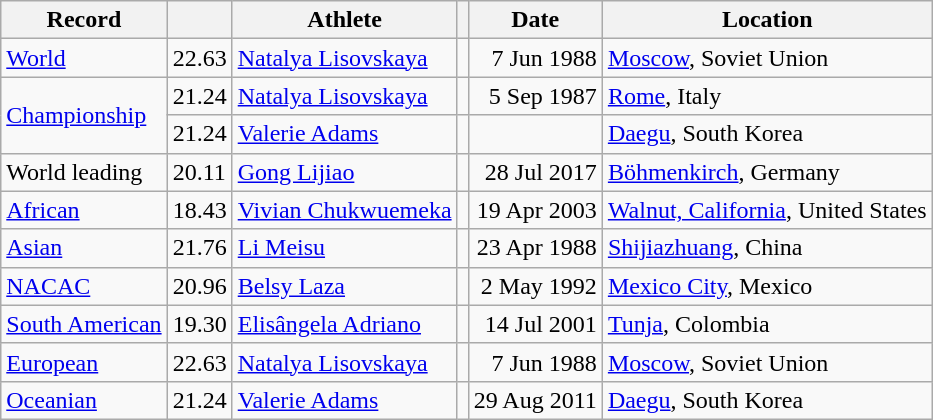<table class="wikitable">
<tr>
<th>Record</th>
<th></th>
<th>Athlete</th>
<th></th>
<th>Date</th>
<th>Location</th>
</tr>
<tr>
<td><a href='#'>World</a></td>
<td>22.63</td>
<td><a href='#'>Natalya Lisovskaya</a></td>
<td></td>
<td align=right>7 Jun 1988</td>
<td><a href='#'>Moscow</a>, Soviet Union</td>
</tr>
<tr>
<td rowspan=2><a href='#'>Championship</a></td>
<td>21.24</td>
<td><a href='#'>Natalya Lisovskaya</a></td>
<td></td>
<td align=right>5 Sep 1987</td>
<td><a href='#'>Rome</a>, Italy</td>
</tr>
<tr>
<td>21.24</td>
<td><a href='#'>Valerie Adams</a></td>
<td></td>
<td align=right></td>
<td><a href='#'>Daegu</a>, South Korea</td>
</tr>
<tr>
<td>World leading</td>
<td>20.11</td>
<td><a href='#'>Gong Lijiao</a></td>
<td></td>
<td align=right>28 Jul 2017</td>
<td><a href='#'>Böhmenkirch</a>, Germany</td>
</tr>
<tr>
<td><a href='#'>African</a></td>
<td>18.43</td>
<td><a href='#'>Vivian Chukwuemeka</a></td>
<td></td>
<td align=right>19 Apr 2003</td>
<td><a href='#'>Walnut, California</a>, United States</td>
</tr>
<tr>
<td><a href='#'>Asian</a></td>
<td>21.76</td>
<td><a href='#'>Li Meisu</a></td>
<td></td>
<td align=right>23 Apr 1988</td>
<td><a href='#'>Shijiazhuang</a>, China</td>
</tr>
<tr>
<td><a href='#'>NACAC</a></td>
<td>20.96</td>
<td><a href='#'>Belsy Laza</a></td>
<td></td>
<td align=right>2 May 1992</td>
<td><a href='#'>Mexico City</a>, Mexico</td>
</tr>
<tr>
<td><a href='#'>South American</a></td>
<td>19.30</td>
<td><a href='#'>Elisângela Adriano</a></td>
<td></td>
<td align=right>14 Jul 2001</td>
<td><a href='#'>Tunja</a>, Colombia</td>
</tr>
<tr>
<td><a href='#'>European</a></td>
<td>22.63</td>
<td><a href='#'>Natalya Lisovskaya</a></td>
<td></td>
<td align=right>7 Jun 1988</td>
<td><a href='#'>Moscow</a>, Soviet Union</td>
</tr>
<tr>
<td><a href='#'>Oceanian</a></td>
<td>21.24</td>
<td><a href='#'>Valerie Adams</a></td>
<td></td>
<td align=right>29 Aug 2011</td>
<td><a href='#'>Daegu</a>, South Korea</td>
</tr>
</table>
